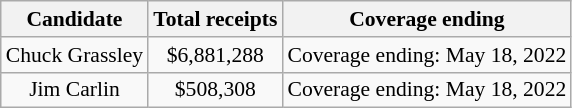<table class="wikitable" style="font-size:90%;text-align:center;">
<tr valign=bottom>
<th>Candidate</th>
<th>Total receipts</th>
<th>Coverage ending</th>
</tr>
<tr>
<td>Chuck Grassley</td>
<td>$6,881,288</td>
<td>Coverage ending: May 18, 2022</td>
</tr>
<tr>
<td>Jim Carlin</td>
<td>$508,308</td>
<td>Coverage ending: May 18, 2022</td>
</tr>
</table>
